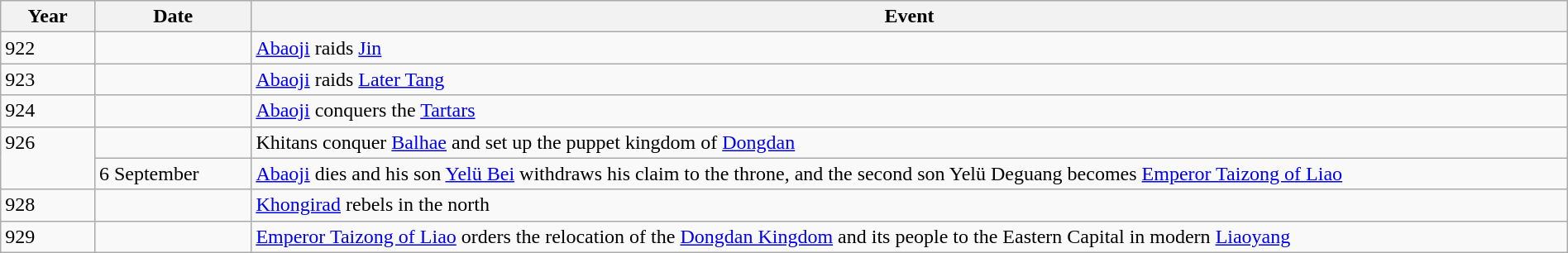<table class="wikitable" width="100%">
<tr>
<th style="width:6%">Year</th>
<th style="width:10%">Date</th>
<th>Event</th>
</tr>
<tr>
<td>922</td>
<td></td>
<td><a href='#'>Abaoji</a> raids <a href='#'>Jin</a></td>
</tr>
<tr>
<td>923</td>
<td></td>
<td><a href='#'>Abaoji</a> raids <a href='#'>Later Tang</a></td>
</tr>
<tr>
<td>924</td>
<td></td>
<td><a href='#'>Abaoji</a> conquers the <a href='#'>Tartars</a></td>
</tr>
<tr>
<td rowspan="2" valign="top">926</td>
<td></td>
<td>Khitans conquer <a href='#'>Balhae</a> and set up the puppet kingdom of <a href='#'>Dongdan</a></td>
</tr>
<tr>
<td>6 September</td>
<td><a href='#'>Abaoji</a> dies and his son <a href='#'>Yelü Bei</a> withdraws his claim to the throne, and the second son Yelü Deguang becomes <a href='#'>Emperor Taizong of Liao</a></td>
</tr>
<tr>
<td>928</td>
<td></td>
<td><a href='#'>Khongirad</a> rebels in the north</td>
</tr>
<tr>
<td>929</td>
<td></td>
<td><a href='#'>Emperor Taizong of Liao</a> orders the relocation of the <a href='#'>Dongdan Kingdom</a> and its people to the Eastern Capital in modern <a href='#'>Liaoyang</a></td>
</tr>
</table>
